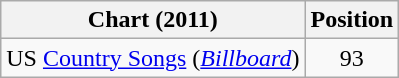<table class="wikitable sortable">
<tr>
<th scope="col">Chart (2011)</th>
<th scope="col">Position</th>
</tr>
<tr>
<td>US <a href='#'>Country Songs</a> (<em><a href='#'>Billboard</a></em>)</td>
<td align="center">93</td>
</tr>
</table>
